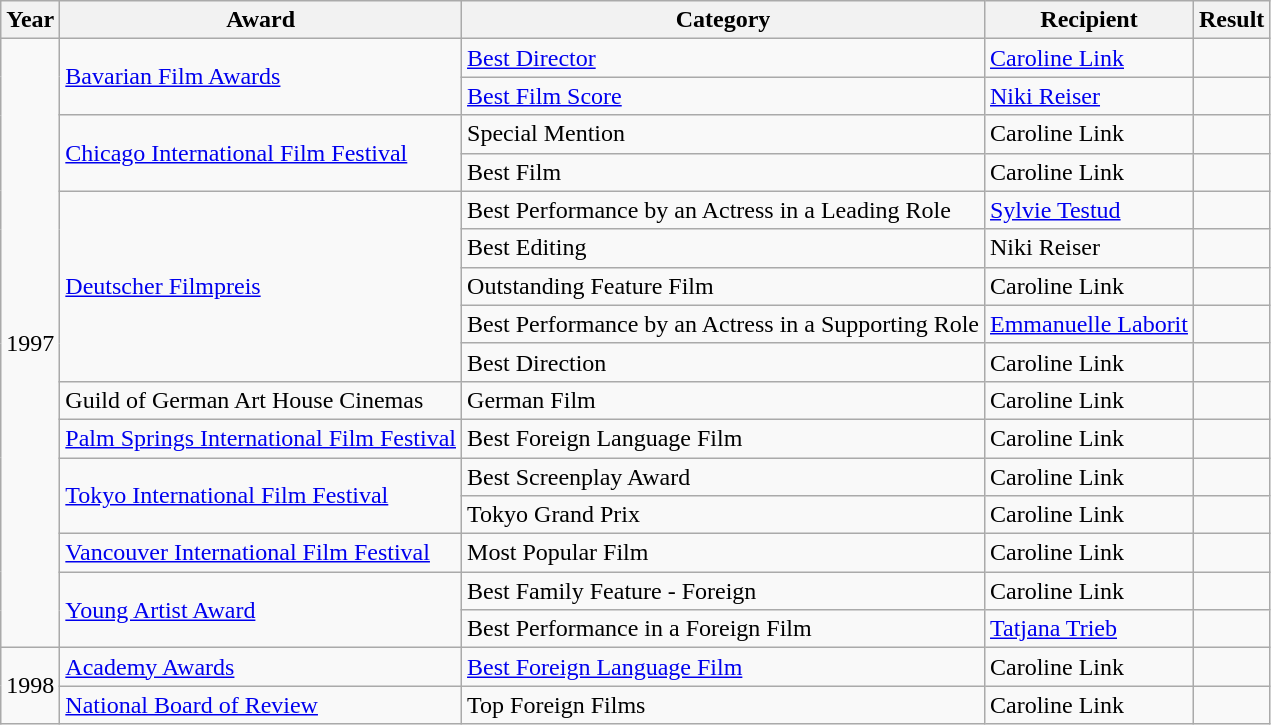<table class="wikitable">
<tr>
<th>Year</th>
<th>Award</th>
<th>Category</th>
<th>Recipient</th>
<th>Result</th>
</tr>
<tr>
<td rowspan=16>1997</td>
<td rowspan=2><a href='#'>Bavarian Film Awards</a></td>
<td><a href='#'>Best Director</a></td>
<td><a href='#'>Caroline Link</a></td>
<td></td>
</tr>
<tr>
<td><a href='#'>Best Film Score</a></td>
<td><a href='#'>Niki Reiser</a></td>
<td></td>
</tr>
<tr>
<td rowspan=2><a href='#'>Chicago International Film Festival</a></td>
<td>Special Mention</td>
<td>Caroline Link</td>
<td></td>
</tr>
<tr>
<td>Best Film</td>
<td>Caroline Link</td>
<td></td>
</tr>
<tr>
<td rowspan=5><a href='#'>Deutscher Filmpreis</a></td>
<td>Best Performance by an Actress in a Leading Role</td>
<td><a href='#'>Sylvie Testud</a></td>
<td></td>
</tr>
<tr>
<td>Best Editing</td>
<td>Niki Reiser</td>
<td></td>
</tr>
<tr>
<td>Outstanding Feature Film</td>
<td>Caroline Link</td>
<td></td>
</tr>
<tr>
<td>Best Performance by an Actress in a Supporting Role</td>
<td><a href='#'>Emmanuelle Laborit</a></td>
<td></td>
</tr>
<tr>
<td>Best Direction</td>
<td>Caroline Link</td>
<td></td>
</tr>
<tr>
<td>Guild of German Art House Cinemas</td>
<td>German Film</td>
<td>Caroline Link</td>
<td></td>
</tr>
<tr>
<td><a href='#'>Palm Springs International Film Festival</a></td>
<td>Best Foreign Language Film</td>
<td>Caroline Link</td>
<td></td>
</tr>
<tr>
<td rowspan=2><a href='#'>Tokyo International Film Festival</a></td>
<td>Best Screenplay Award</td>
<td>Caroline Link</td>
<td></td>
</tr>
<tr>
<td>Tokyo Grand Prix</td>
<td>Caroline Link</td>
<td></td>
</tr>
<tr>
<td><a href='#'>Vancouver International Film Festival</a></td>
<td>Most Popular Film</td>
<td>Caroline Link</td>
<td></td>
</tr>
<tr>
<td rowspan=2><a href='#'>Young Artist Award</a></td>
<td>Best Family Feature - Foreign</td>
<td>Caroline Link</td>
<td></td>
</tr>
<tr>
<td>Best Performance in a Foreign Film</td>
<td><a href='#'>Tatjana Trieb</a></td>
<td></td>
</tr>
<tr>
<td rowspan=2>1998</td>
<td><a href='#'>Academy Awards</a></td>
<td><a href='#'>Best Foreign Language Film</a></td>
<td>Caroline Link</td>
<td></td>
</tr>
<tr>
<td><a href='#'>National Board of Review</a></td>
<td>Top Foreign Films</td>
<td>Caroline Link</td>
<td></td>
</tr>
</table>
